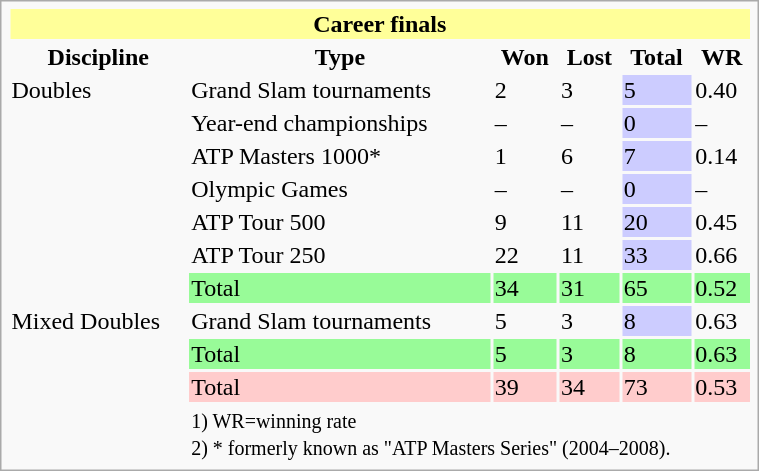<table class="infobox vcard vevent" style="width:40%;">
<tr bgcolor=FFFF99>
<th colspan=6>Career finals</th>
</tr>
<tr>
<th>Discipline</th>
<th>Type</th>
<th>Won</th>
<th>Lost</th>
<th>Total</th>
<th>WR</th>
</tr>
<tr>
<td rowspan=7>Doubles</td>
<td>Grand Slam tournaments</td>
<td>2</td>
<td>3</td>
<td bgcolor=CCCCFF>5</td>
<td>0.40</td>
</tr>
<tr>
<td>Year-end championships</td>
<td>–</td>
<td>–</td>
<td bgcolor=CCCCFF>0</td>
<td>–</td>
</tr>
<tr>
<td>ATP Masters 1000*</td>
<td>1</td>
<td>6</td>
<td bgcolor=CCCCFF>7</td>
<td>0.14</td>
</tr>
<tr>
<td>Olympic Games</td>
<td>–</td>
<td>–</td>
<td bgcolor=CCCCFF>0</td>
<td>–</td>
</tr>
<tr>
<td>ATP Tour 500</td>
<td>9</td>
<td>11</td>
<td bgcolor=CCCCFF>20</td>
<td>0.45</td>
</tr>
<tr>
<td>ATP Tour 250</td>
<td>22</td>
<td>11</td>
<td bgcolor=CCCCFF>33</td>
<td>0.66</td>
</tr>
<tr bgcolor=98fb98>
<td>Total</td>
<td>34</td>
<td>31</td>
<td>65</td>
<td>0.52</td>
</tr>
<tr>
<td rowspan=6>Mixed Doubles</td>
<td>Grand Slam tournaments</td>
<td>5</td>
<td>3</td>
<td bgcolor=CCCCFF>8</td>
<td>0.63</td>
</tr>
<tr bgcolor=98FB98>
<td>Total</td>
<td>5</td>
<td>3</td>
<td>8</td>
<td>0.63</td>
</tr>
<tr bgcolor=FFCCCC>
<td colspan=1>Total</td>
<td>39</td>
<td>34</td>
<td>73</td>
<td>0.53</td>
</tr>
<tr>
<td colspan=6><small>1) WR=winning rate <br>2) * formerly known as "ATP Masters Series" (2004–2008).</small></td>
</tr>
</table>
